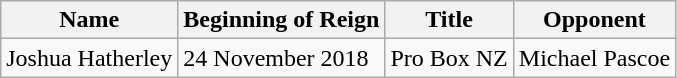<table class="wikitable">
<tr>
<th>Name</th>
<th>Beginning of Reign</th>
<th>Title</th>
<th>Opponent</th>
</tr>
<tr>
<td>Joshua Hatherley</td>
<td>24 November 2018</td>
<td>Pro Box NZ</td>
<td>Michael Pascoe</td>
</tr>
</table>
